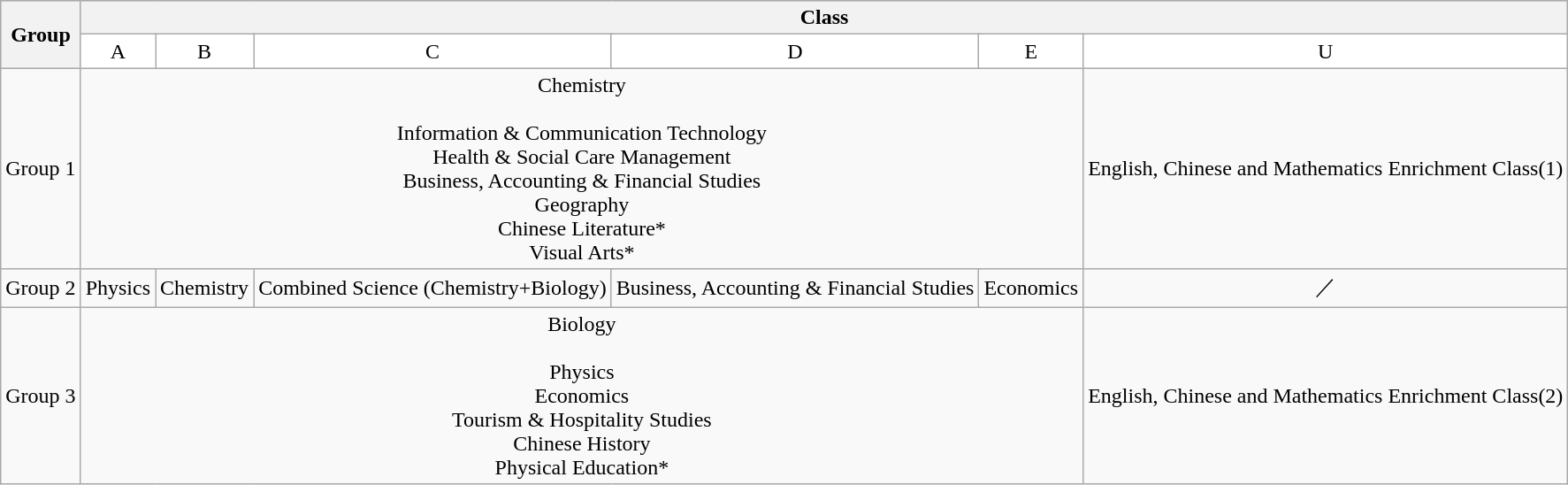<table class="wikitable" border="1">
<tr bgcolor="#CCCCCC">
<th align="center" rowspan="2">Group</th>
<th align="center" colspan="8">Class</th>
</tr>
<tr bgcolor="#FFFFFF">
<td align="center">A</td>
<td align="center">B</td>
<td align="center" colspan="2">C</td>
<td align="center" colspan="2">D</td>
<td align="center">E</td>
<td align="center" colspan="2">U</td>
</tr>
<tr>
<td align="center">Group 1</td>
<td align="center" colspan="7">Chemistry<br><br>Information & Communication Technology<br>
Health & Social Care Management<br>
Business, Accounting & Financial Studies<br>
Geography<br>
Chinese Literature*<br>
Visual Arts*</td>
<td align="left">English, Chinese and Mathematics Enrichment Class(1)</td>
</tr>
<tr>
<td align="center">Group 2</td>
<td align="center">Physics</td>
<td align="center">Chemistry</td>
<td align="center" colspan="2">Combined Science (Chemistry+Biology)<br></td>
<td align="center" colspan="2">Business, Accounting & Financial Studies<br></td>
<td align="center">Economics</td>
<td align="center">／</td>
</tr>
<tr>
<td align="center">Group 3</td>
<td align="center" colspan="7">Biology<br><br>Physics<br>
Economics<br>
Tourism & Hospitality Studies<br>
Chinese History<br>
Physical Education*</td>
<td align="left">English, Chinese and Mathematics Enrichment Class(2)</td>
</tr>
</table>
